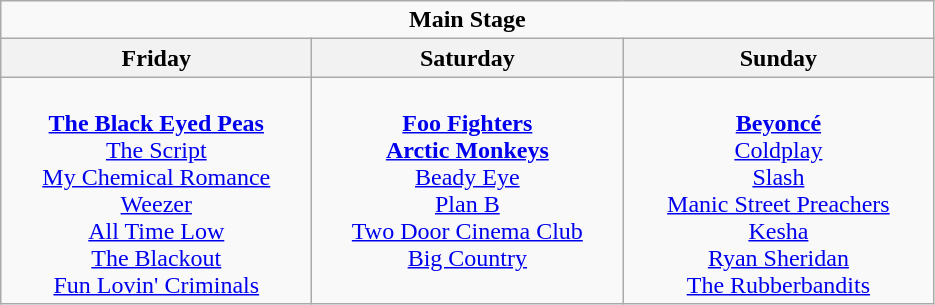<table class="wikitable">
<tr>
<td colspan="3" style="text-align:center;"><strong>Main Stage</strong></td>
</tr>
<tr>
<th>Friday</th>
<th>Saturday</th>
<th>Sunday</th>
</tr>
<tr>
<td style="text-align:center; vertical-align:top; width:200px;"><br><strong><a href='#'>The Black Eyed Peas</a></strong>
<br><a href='#'>The Script</a>
<br><a href='#'>My Chemical Romance</a>
<br><a href='#'>Weezer</a>
<br><a href='#'>All Time Low</a>
<br><a href='#'>The Blackout</a>
<br><a href='#'>Fun Lovin' Criminals</a></td>
<td style="text-align:center; vertical-align:top; width:200px;"><br><strong><a href='#'>Foo Fighters</a></strong>
<br><strong><a href='#'>Arctic Monkeys</a></strong>
<br><a href='#'>Beady Eye</a>
<br><a href='#'>Plan B</a>
<br><a href='#'>Two Door Cinema Club</a>
<br><a href='#'>Big Country</a></td>
<td style="text-align:center; vertical-align:top; width:200px;"><br><strong><a href='#'>Beyoncé</a></strong>
<br><a href='#'>Coldplay</a>
<br><a href='#'>Slash</a>
<br><a href='#'>Manic Street Preachers</a>
<br><a href='#'>Kesha</a>
<br><a href='#'>Ryan Sheridan</a>
<br><a href='#'>The Rubberbandits</a></td>
</tr>
</table>
